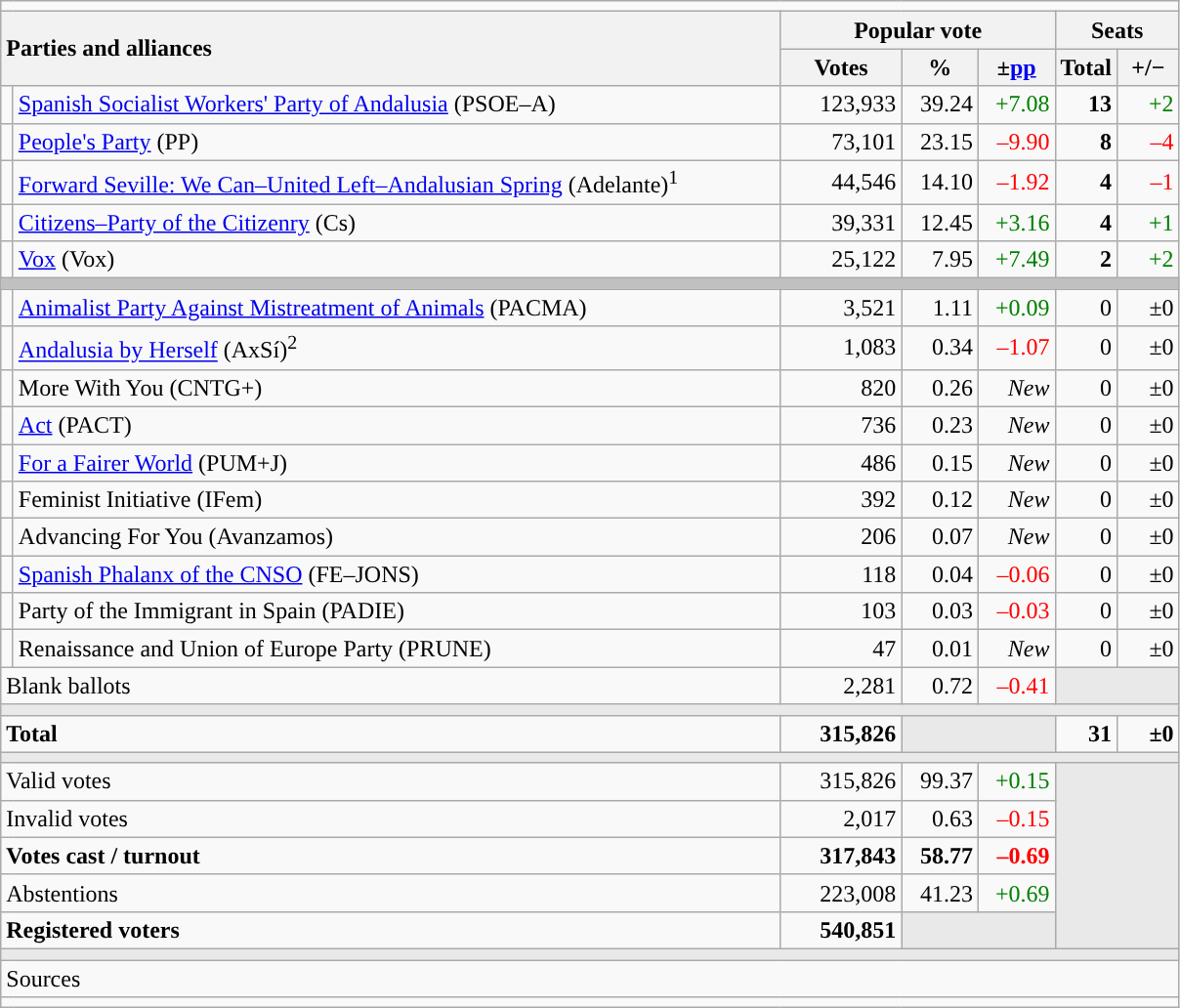<table class="wikitable" style="text-align:right;">
<tr>
<td colspan="7"></td>
</tr>
<tr>
<th style="text-align:left;" rowspan="2" colspan="2" width="525">Parties and alliances</th>
<th colspan="3">Popular vote</th>
<th colspan="2">Seats</th>
</tr>
<tr>
<th width="75">Votes</th>
<th width="45">%</th>
<th width="45">±<a href='#'>pp</a></th>
<th width="35">Total</th>
<th width="35">+/−</th>
</tr>
<tr>
<td width="1" style="color:inherit;background:"></td>
<td align="left"><a href='#'>Spanish Socialist Workers' Party of Andalusia</a> (PSOE–A)</td>
<td>123,933</td>
<td>39.24</td>
<td style="color:green;">+7.08</td>
<td><strong>13</strong></td>
<td style="color:green;">+2</td>
</tr>
<tr>
<td style="color:inherit;background:"></td>
<td align="left"><a href='#'>People's Party</a> (PP)</td>
<td>73,101</td>
<td>23.15</td>
<td style="color:red;">–9.90</td>
<td><strong>8</strong></td>
<td style="color:red;">–4</td>
</tr>
<tr>
<td style="color:inherit;background:"></td>
<td align="left"><a href='#'>Forward Seville: We Can–United Left–Andalusian Spring</a> (Adelante)<sup>1</sup></td>
<td>44,546</td>
<td>14.10</td>
<td style="color:red;">–1.92</td>
<td><strong>4</strong></td>
<td style="color:red;">–1</td>
</tr>
<tr>
<td style="color:inherit;background:"></td>
<td align="left"><a href='#'>Citizens–Party of the Citizenry</a> (Cs)</td>
<td>39,331</td>
<td>12.45</td>
<td style="color:green;">+3.16</td>
<td><strong>4</strong></td>
<td style="color:green;">+1</td>
</tr>
<tr>
<td style="color:inherit;background:"></td>
<td align="left"><a href='#'>Vox</a> (Vox)</td>
<td>25,122</td>
<td>7.95</td>
<td style="color:green;">+7.49</td>
<td><strong>2</strong></td>
<td style="color:green;">+2</td>
</tr>
<tr>
<td colspan="7" bgcolor="#C0C0C0"></td>
</tr>
<tr>
<td style="color:inherit;background:"></td>
<td align="left"><a href='#'>Animalist Party Against Mistreatment of Animals</a> (PACMA)</td>
<td>3,521</td>
<td>1.11</td>
<td style="color:green;">+0.09</td>
<td>0</td>
<td>±0</td>
</tr>
<tr>
<td style="color:inherit;background:"></td>
<td align="left"><a href='#'>Andalusia by Herself</a> (AxSí)<sup>2</sup></td>
<td>1,083</td>
<td>0.34</td>
<td style="color:red;">–1.07</td>
<td>0</td>
<td>±0</td>
</tr>
<tr>
<td style="color:inherit;background:"></td>
<td align="left">More With You (CNTG+)</td>
<td>820</td>
<td>0.26</td>
<td><em>New</em></td>
<td>0</td>
<td>±0</td>
</tr>
<tr>
<td style="color:inherit;background:"></td>
<td align="left"><a href='#'>Act</a> (PACT)</td>
<td>736</td>
<td>0.23</td>
<td><em>New</em></td>
<td>0</td>
<td>±0</td>
</tr>
<tr>
<td style="color:inherit;background:"></td>
<td align="left"><a href='#'>For a Fairer World</a> (PUM+J)</td>
<td>486</td>
<td>0.15</td>
<td><em>New</em></td>
<td>0</td>
<td>±0</td>
</tr>
<tr>
<td style="color:inherit;background:"></td>
<td align="left">Feminist Initiative (IFem)</td>
<td>392</td>
<td>0.12</td>
<td><em>New</em></td>
<td>0</td>
<td>±0</td>
</tr>
<tr>
<td style="color:inherit;background:"></td>
<td align="left">Advancing For You (Avanzamos)</td>
<td>206</td>
<td>0.07</td>
<td><em>New</em></td>
<td>0</td>
<td>±0</td>
</tr>
<tr>
<td style="color:inherit;background:"></td>
<td align="left"><a href='#'>Spanish Phalanx of the CNSO</a> (FE–JONS)</td>
<td>118</td>
<td>0.04</td>
<td style="color:red;">–0.06</td>
<td>0</td>
<td>±0</td>
</tr>
<tr>
<td style="color:inherit;background:"></td>
<td align="left">Party of the Immigrant in Spain (PADIE)</td>
<td>103</td>
<td>0.03</td>
<td style="color:red;">–0.03</td>
<td>0</td>
<td>±0</td>
</tr>
<tr>
<td style="color:inherit;background:"></td>
<td align="left">Renaissance and Union of Europe Party (PRUNE)</td>
<td>47</td>
<td>0.01</td>
<td><em>New</em></td>
<td>0</td>
<td>±0</td>
</tr>
<tr>
<td align="left" colspan="2">Blank ballots</td>
<td>2,281</td>
<td>0.72</td>
<td style="color:red;">–0.41</td>
<td bgcolor="#E9E9E9" colspan="2"></td>
</tr>
<tr>
<td colspan="7" bgcolor="#E9E9E9"></td>
</tr>
<tr style="font-weight:bold;">
<td align="left" colspan="2">Total</td>
<td>315,826</td>
<td bgcolor="#E9E9E9" colspan="2"></td>
<td>31</td>
<td>±0</td>
</tr>
<tr>
<td colspan="7" bgcolor="#E9E9E9"></td>
</tr>
<tr>
<td align="left" colspan="2">Valid votes</td>
<td>315,826</td>
<td>99.37</td>
<td style="color:green;">+0.15</td>
<td bgcolor="#E9E9E9" colspan="2" rowspan="5"></td>
</tr>
<tr>
<td align="left" colspan="2">Invalid votes</td>
<td>2,017</td>
<td>0.63</td>
<td style="color:red;">–0.15</td>
</tr>
<tr style="font-weight:bold;">
<td align="left" colspan="2">Votes cast / turnout</td>
<td>317,843</td>
<td>58.77</td>
<td style="color:red;">–0.69</td>
</tr>
<tr>
<td align="left" colspan="2">Abstentions</td>
<td>223,008</td>
<td>41.23</td>
<td style="color:green;">+0.69</td>
</tr>
<tr style="font-weight:bold;">
<td align="left" colspan="2">Registered voters</td>
<td>540,851</td>
<td bgcolor="#E9E9E9" colspan="2"></td>
</tr>
<tr>
<td colspan="7" bgcolor="#E9E9E9"></td>
</tr>
<tr>
<td align="left" colspan="7">Sources</td>
</tr>
<tr>
<td colspan="7" style="text-align:left; max-width:790px;"></td>
</tr>
</table>
